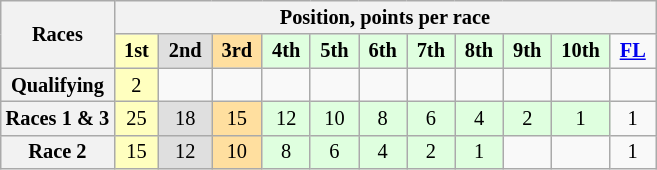<table class="wikitable" style="font-size: 85%; text-align:center">
<tr>
<th rowspan=2>Races</th>
<th colspan=11>Position, points per race</th>
</tr>
<tr>
<td style="background:#ffffbf"> <strong>1st</strong> </td>
<td style="background:#dfdfdf"> <strong>2nd</strong> </td>
<td style="background:#ffdf9f"> <strong>3rd</strong> </td>
<td style="background:#dfffdf"> <strong>4th</strong> </td>
<td style="background:#dfffdf"> <strong>5th</strong> </td>
<td style="background:#dfffdf"> <strong>6th</strong> </td>
<td style="background:#dfffdf"> <strong>7th</strong> </td>
<td style="background:#dfffdf"> <strong>8th</strong> </td>
<td style="background:#dfffdf"> <strong>9th</strong> </td>
<td style="background:#dfffdf"> <strong>10th</strong> </td>
<td> <strong><a href='#'>FL</a></strong> </td>
</tr>
<tr>
<th>Qualifying</th>
<td style="background:#ffffbf">2</td>
<td></td>
<td></td>
<td></td>
<td></td>
<td></td>
<td></td>
<td></td>
<td></td>
<td></td>
<td></td>
</tr>
<tr>
<th>Races 1 & 3</th>
<td style="background:#ffffbf">25</td>
<td style="background:#dfdfdf">18</td>
<td style="background:#ffdf9f">15</td>
<td style="background:#dfffdf">12</td>
<td style="background:#dfffdf">10</td>
<td style="background:#dfffdf">8</td>
<td style="background:#dfffdf">6</td>
<td style="background:#dfffdf">4</td>
<td style="background:#dfffdf">2</td>
<td style="background:#dfffdf">1</td>
<td>1</td>
</tr>
<tr>
<th>Race 2</th>
<td style="background:#ffffbf">15</td>
<td style="background:#dfdfdf">12</td>
<td style="background:#ffdf9f">10</td>
<td style="background:#dfffdf">8</td>
<td style="background:#dfffdf">6</td>
<td style="background:#dfffdf">4</td>
<td style="background:#dfffdf">2</td>
<td style="background:#dfffdf">1</td>
<td></td>
<td></td>
<td>1</td>
</tr>
</table>
